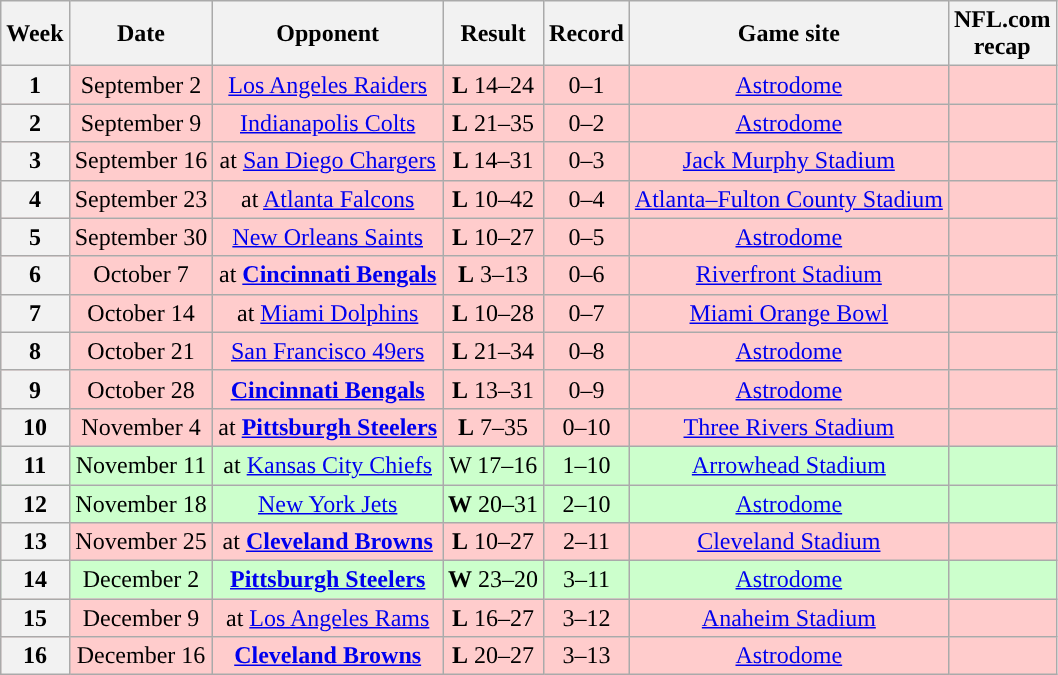<table class="wikitable" style="text-align:center">
<tr>
<th>Week</th>
<th>Date</th>
<th>Opponent</th>
<th>Result</th>
<th>Record</th>
<th>Game site</th>
<th>NFL.com<br>recap</th>
</tr>
<tr style="background: #fcc;">
<th>1</th>
<td>September 2</td>
<td><a href='#'>Los Angeles Raiders</a></td>
<td><strong>L</strong> 14–24</td>
<td>0–1</td>
<td><a href='#'>Astrodome</a></td>
<td></td>
</tr>
<tr style="background: #fcc">
<th>2</th>
<td>September 9</td>
<td><a href='#'>Indianapolis Colts</a></td>
<td><strong>L</strong>  21–35</td>
<td>0–2</td>
<td><a href='#'>Astrodome</a></td>
<td></td>
</tr>
<tr style="background: #fcc;">
<th>3</th>
<td>September 16</td>
<td>at <a href='#'>San Diego Chargers</a></td>
<td><strong>L </strong> 14–31</td>
<td>0–3</td>
<td><a href='#'>Jack Murphy Stadium</a></td>
<td></td>
</tr>
<tr style="background: #fcc;">
<th>4</th>
<td>September 23</td>
<td>at <a href='#'>Atlanta Falcons</a></td>
<td><strong>L</strong> 10–42</td>
<td>0–4</td>
<td><a href='#'>Atlanta–Fulton County Stadium</a></td>
<td></td>
</tr>
<tr style="background: #fcc;">
<th>5</th>
<td>September 30</td>
<td><a href='#'>New Orleans Saints</a></td>
<td><strong>L</strong> 10–27</td>
<td>0–5</td>
<td><a href='#'>Astrodome</a></td>
<td></td>
</tr>
<tr style="background: #fcc;">
<th>6</th>
<td>October 7</td>
<td>at <strong><a href='#'>Cincinnati Bengals</a></strong></td>
<td><strong>L</strong> 3–13</td>
<td>0–6</td>
<td><a href='#'>Riverfront Stadium</a></td>
<td></td>
</tr>
<tr style="background: #fcc;">
<th>7</th>
<td>October 14</td>
<td>at <a href='#'>Miami Dolphins</a></td>
<td><strong>L</strong> 10–28</td>
<td>0–7</td>
<td><a href='#'>Miami Orange Bowl</a></td>
<td></td>
</tr>
<tr style="background: #fcc;">
<th>8</th>
<td>October 21</td>
<td><a href='#'>San Francisco 49ers</a></td>
<td><strong>L</strong> 21–34</td>
<td>0–8</td>
<td><a href='#'>Astrodome</a></td>
<td></td>
</tr>
<tr style="background: #fcc;">
<th>9</th>
<td>October 28</td>
<td><strong><a href='#'>Cincinnati Bengals</a></strong></td>
<td><strong>L</strong> 13–31</td>
<td>0–9</td>
<td><a href='#'>Astrodome</a></td>
<td></td>
</tr>
<tr style="background: #fcc;">
<th>10</th>
<td>November 4</td>
<td>at <strong><a href='#'>Pittsburgh Steelers</a></strong></td>
<td><strong>L</strong>  7–35</td>
<td>0–10</td>
<td><a href='#'>Three Rivers Stadium</a></td>
<td></td>
</tr>
<tr style="background: #cfc;">
<th>11</th>
<td>November 11</td>
<td>at <a href='#'>Kansas City Chiefs</a></td>
<td>W 17–16</td>
<td>1–10</td>
<td><a href='#'>Arrowhead Stadium</a></td>
<td></td>
</tr>
<tr style="background: #cfc;">
<th>12</th>
<td>November 18</td>
<td><a href='#'>New York Jets</a></td>
<td><strong>W</strong> 20–31</td>
<td>2–10</td>
<td><a href='#'>Astrodome</a></td>
<td></td>
</tr>
<tr style="background: #fcc;">
<th>13</th>
<td>November 25</td>
<td>at <strong><a href='#'>Cleveland Browns</a></strong></td>
<td><strong>L</strong> 10–27</td>
<td>2–11</td>
<td><a href='#'>Cleveland Stadium</a></td>
<td></td>
</tr>
<tr style="background: #cfc;">
<th>14</th>
<td>December 2</td>
<td><strong><a href='#'>Pittsburgh Steelers</a></strong></td>
<td><strong>W</strong>  23–20</td>
<td>3–11</td>
<td><a href='#'>Astrodome</a></td>
<td></td>
</tr>
<tr style="background: #fcc;">
<th>15</th>
<td>December 9</td>
<td>at <a href='#'>Los Angeles Rams</a></td>
<td><strong>L</strong> 16–27</td>
<td>3–12</td>
<td><a href='#'>Anaheim Stadium</a></td>
<td></td>
</tr>
<tr style="background: #fcc;">
<th>16</th>
<td>December 16</td>
<td><strong><a href='#'>Cleveland Browns</a></strong></td>
<td><strong>L</strong> 20–27</td>
<td>3–13</td>
<td><a href='#'>Astrodome</a></td>
<td></td>
</tr>
</table>
